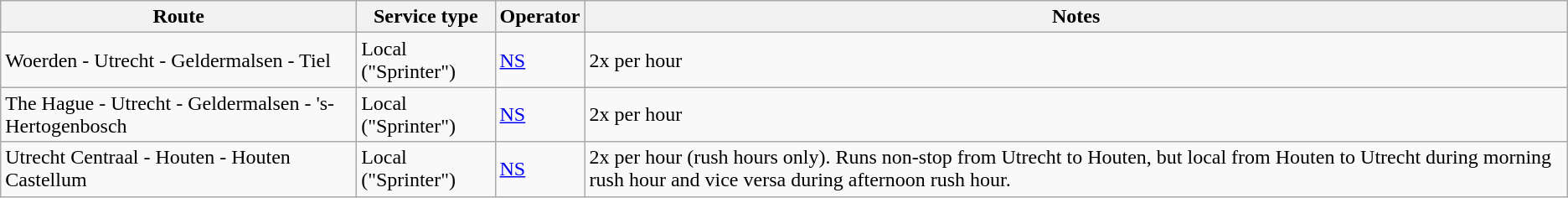<table class="wikitable">
<tr>
<th>Route</th>
<th>Service type</th>
<th>Operator</th>
<th>Notes</th>
</tr>
<tr>
<td>Woerden - Utrecht - Geldermalsen - Tiel</td>
<td>Local ("Sprinter")</td>
<td><a href='#'>NS</a></td>
<td>2x per hour</td>
</tr>
<tr>
<td>The Hague - Utrecht - Geldermalsen - 's-Hertogenbosch</td>
<td>Local ("Sprinter")</td>
<td><a href='#'>NS</a></td>
<td>2x per hour</td>
</tr>
<tr>
<td>Utrecht Centraal - Houten - Houten Castellum</td>
<td>Local ("Sprinter")</td>
<td><a href='#'>NS</a></td>
<td>2x per hour (rush hours only). Runs non-stop from Utrecht to Houten, but local from Houten to Utrecht during morning rush hour and vice versa during afternoon rush hour.</td>
</tr>
</table>
